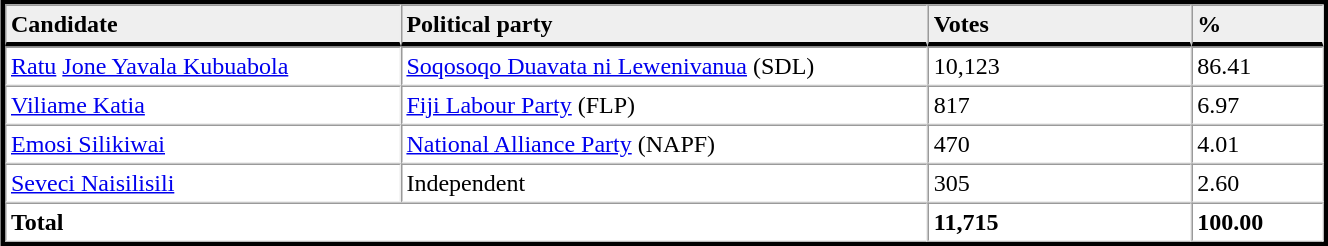<table table width="70%" border="1" align="center" cellpadding=3 cellspacing=0 style="margin:5px; border:3px solid;">
<tr>
<td td width="30%" style="border-bottom:3px solid; background:#efefef;"><strong>Candidate</strong></td>
<td td width="40%" style="border-bottom:3px solid; background:#efefef;"><strong>Political party</strong></td>
<td td width="20%" style="border-bottom:3px solid; background:#efefef;"><strong>Votes</strong></td>
<td td width="10%" style="border-bottom:3px solid; background:#efefef;"><strong>%</strong></td>
</tr>
<tr>
<td><a href='#'>Ratu</a> <a href='#'>Jone Yavala Kubuabola</a></td>
<td><a href='#'>Soqosoqo Duavata ni Lewenivanua</a> (SDL)</td>
<td>10,123</td>
<td>86.41</td>
</tr>
<tr>
<td><a href='#'>Viliame Katia</a></td>
<td><a href='#'>Fiji Labour Party</a> (FLP)</td>
<td>817</td>
<td>6.97</td>
</tr>
<tr>
<td><a href='#'>Emosi Silikiwai</a></td>
<td><a href='#'>National Alliance Party</a> (NAPF)</td>
<td>470</td>
<td>4.01</td>
</tr>
<tr>
<td><a href='#'>Seveci Naisilisili</a></td>
<td>Independent</td>
<td>305</td>
<td>2.60</td>
</tr>
<tr>
<td colspan=2><strong>Total</strong></td>
<td><strong>11,715</strong></td>
<td><strong>100.00</strong></td>
</tr>
<tr>
</tr>
</table>
